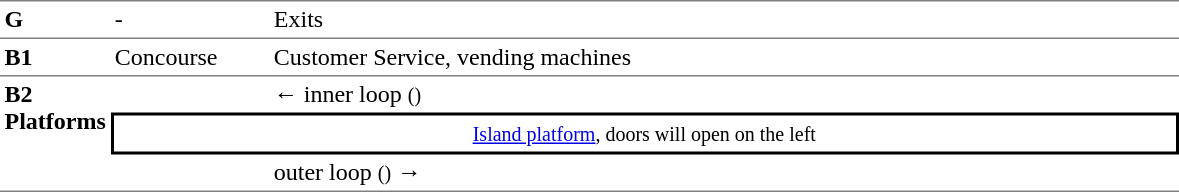<table table border=0 cellspacing=0 cellpadding=3>
<tr>
<td style="border-top:solid 1px gray;" width=50 valign=top><strong>G</strong></td>
<td style="border-top:solid 1px gray;" width=100 valign=top>-</td>
<td style="border-top:solid 1px gray;" width=600 valign=top>Exits</td>
</tr>
<tr>
<td style="border-bottom:solid 1px gray; border-top:solid 1px gray;" valign=top width=50><strong>B1</strong></td>
<td style="border-bottom:solid 1px gray; border-top:solid 1px gray;" valign=top width=100>Concourse<br></td>
<td style="border-bottom:solid 1px gray; border-top:solid 1px gray;" valign=top width=390>Customer Service, vending machines</td>
</tr>
<tr>
<td style="border-bottom:solid 1px gray;" rowspan="3" valign=top><strong>B2<br>Platforms</strong></td>
<td></td>
<td>←  inner loop <small>()</small></td>
</tr>
<tr>
<td style="border-right:solid 2px black;border-left:solid 2px black;border-top:solid 2px black;border-bottom:solid 2px black;text-align:center;" colspan=2><small><a href='#'>Island platform</a>, doors will open on the left</small></td>
</tr>
<tr>
<td style="border-bottom:solid 1px gray;"></td>
<td style="border-bottom:solid 1px gray;">  outer loop <small>()</small> →</td>
</tr>
</table>
